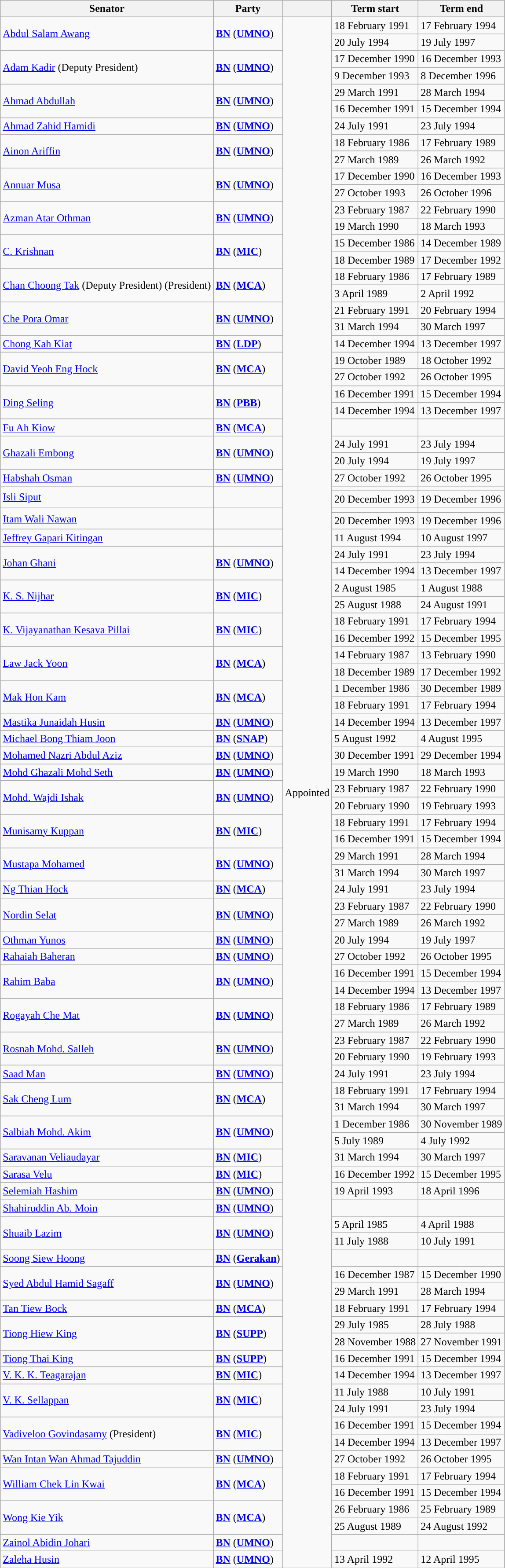<table class="wikitable sortable">
<tr>
<th>Senator</th>
<th>Party</th>
<th></th>
<th>Term start</th>
<th>Term end</th>
</tr>
<tr>
<td rowspan=2><a href='#'>Abdul Salam Awang</a></td>
<td rowspan=2><strong><a href='#'>BN</a></strong> (<strong><a href='#'>UMNO</a></strong>)</td>
<td rowspan=94>Appointed</td>
<td>18 February 1991</td>
<td>17 February 1994</td>
</tr>
<tr>
<td>20 July 1994</td>
<td>19 July 1997</td>
</tr>
<tr>
<td rowspan=2><a href='#'>Adam Kadir</a> (Deputy President)</td>
<td rowspan=2><strong><a href='#'>BN</a></strong> (<strong><a href='#'>UMNO</a></strong>)</td>
<td>17 December 1990</td>
<td>16 December 1993</td>
</tr>
<tr>
<td>9 December 1993</td>
<td>8 December 1996</td>
</tr>
<tr>
<td rowspan=2><a href='#'>Ahmad Abdullah</a></td>
<td rowspan=2><strong><a href='#'>BN</a></strong> (<strong><a href='#'>UMNO</a></strong>)</td>
<td>29 March 1991</td>
<td>28 March 1994</td>
</tr>
<tr>
<td>16 December 1991</td>
<td>15 December 1994</td>
</tr>
<tr>
<td><a href='#'>Ahmad Zahid Hamidi</a></td>
<td><strong><a href='#'>BN</a></strong> (<strong><a href='#'>UMNO</a></strong>)</td>
<td>24 July 1991</td>
<td>23 July 1994</td>
</tr>
<tr>
<td rowspan=2><a href='#'>Ainon Ariffin</a></td>
<td rowspan=2><strong><a href='#'>BN</a></strong> (<strong><a href='#'>UMNO</a></strong>)</td>
<td>18 February 1986</td>
<td>17 February 1989</td>
</tr>
<tr>
<td>27 March 1989</td>
<td>26 March 1992</td>
</tr>
<tr>
<td rowspan=2><a href='#'>Annuar Musa</a></td>
<td rowspan=2><strong><a href='#'>BN</a></strong> (<strong><a href='#'>UMNO</a></strong>)</td>
<td>17 December 1990</td>
<td>16 December 1993</td>
</tr>
<tr>
<td>27 October 1993</td>
<td>26 October 1996</td>
</tr>
<tr>
<td rowspan=2><a href='#'>Azman Atar Othman</a></td>
<td rowspan=2><strong><a href='#'>BN</a></strong> (<strong><a href='#'>UMNO</a></strong>)</td>
<td>23 February 1987</td>
<td>22 February 1990</td>
</tr>
<tr>
<td>19 March 1990</td>
<td>18 March 1993</td>
</tr>
<tr>
<td rowspan=2><a href='#'>C. Krishnan</a></td>
<td rowspan=2><strong><a href='#'>BN</a></strong> (<strong><a href='#'>MIC</a></strong>)</td>
<td>15 December 1986</td>
<td>14 December 1989</td>
</tr>
<tr>
<td>18 December 1989</td>
<td>17 December 1992</td>
</tr>
<tr>
<td rowspan=2><a href='#'>Chan Choong Tak</a> (Deputy President) (President)</td>
<td rowspan=2><strong><a href='#'>BN</a></strong> (<strong><a href='#'>MCA</a></strong>)</td>
<td>18 February 1986</td>
<td>17 February 1989</td>
</tr>
<tr>
<td>3 April 1989</td>
<td>2 April 1992</td>
</tr>
<tr>
<td rowspan=2><a href='#'>Che Pora Omar</a></td>
<td rowspan=2><strong><a href='#'>BN</a></strong> (<strong><a href='#'>UMNO</a></strong>)</td>
<td>21 February 1991</td>
<td>20 February 1994</td>
</tr>
<tr>
<td>31 March 1994</td>
<td>30 March 1997</td>
</tr>
<tr>
<td><a href='#'>Chong Kah Kiat</a></td>
<td><strong><a href='#'>BN</a></strong> (<strong><a href='#'>LDP</a></strong>)</td>
<td>14 December 1994</td>
<td>13 December 1997</td>
</tr>
<tr>
<td rowspan=2><a href='#'>David Yeoh Eng Hock</a></td>
<td rowspan=2><strong><a href='#'>BN</a></strong> (<strong><a href='#'>MCA</a></strong>)</td>
<td>19 October 1989</td>
<td>18 October 1992</td>
</tr>
<tr>
<td>27 October 1992</td>
<td>26 October 1995</td>
</tr>
<tr>
<td rowspan=2><a href='#'>Ding Seling</a></td>
<td rowspan=2><strong><a href='#'>BN</a></strong> (<strong><a href='#'>PBB</a></strong>)</td>
<td>16 December 1991</td>
<td>15 December 1994</td>
</tr>
<tr>
<td>14 December 1994</td>
<td>13 December 1997</td>
</tr>
<tr>
<td><a href='#'>Fu Ah Kiow</a></td>
<td><strong><a href='#'>BN</a></strong> (<strong><a href='#'>MCA</a></strong>)</td>
<td></td>
<td></td>
</tr>
<tr>
<td rowspan=2><a href='#'>Ghazali Embong</a></td>
<td rowspan=2><strong><a href='#'>BN</a></strong> (<strong><a href='#'>UMNO</a></strong>)</td>
<td>24 July 1991</td>
<td>23 July 1994</td>
</tr>
<tr>
<td>20 July 1994</td>
<td>19 July 1997</td>
</tr>
<tr>
<td><a href='#'>Habshah Osman</a></td>
<td><strong><a href='#'>BN</a></strong> (<strong><a href='#'>UMNO</a></strong>)</td>
<td>27 October 1992</td>
<td>26 October 1995</td>
</tr>
<tr>
<td rowspan=2><a href='#'>Isli Siput</a></td>
<td rowspan=2></td>
<td></td>
<td></td>
</tr>
<tr>
<td>20 December 1993</td>
<td>19 December 1996</td>
</tr>
<tr>
<td rowspan=2><a href='#'>Itam Wali Nawan</a></td>
<td rowspan=2></td>
<td></td>
<td></td>
</tr>
<tr>
<td>20 December 1993</td>
<td>19 December 1996</td>
</tr>
<tr>
<td><a href='#'>Jeffrey Gapari Kitingan</a></td>
<td></td>
<td>11 August 1994</td>
<td>10 August 1997</td>
</tr>
<tr>
<td rowspan=2><a href='#'>Johan Ghani</a></td>
<td rowspan=2><strong><a href='#'>BN</a></strong> (<strong><a href='#'>UMNO</a></strong>)</td>
<td>24 July 1991</td>
<td>23 July 1994</td>
</tr>
<tr>
<td>14 December 1994</td>
<td>13 December 1997</td>
</tr>
<tr>
<td rowspan=2><a href='#'>K. S. Nijhar</a></td>
<td rowspan=2><strong><a href='#'>BN</a></strong> (<strong><a href='#'>MIC</a></strong>)</td>
<td>2 August 1985</td>
<td>1 August 1988</td>
</tr>
<tr>
<td>25 August 1988</td>
<td>24 August 1991</td>
</tr>
<tr>
<td rowspan=2><a href='#'>K. Vijayanathan Kesava Pillai</a></td>
<td rowspan=2><strong><a href='#'>BN</a></strong> (<strong><a href='#'>MIC</a></strong>)</td>
<td>18 February 1991</td>
<td>17 February 1994</td>
</tr>
<tr>
<td>16 December 1992</td>
<td>15 December 1995</td>
</tr>
<tr>
<td rowspan=2><a href='#'>Law Jack Yoon</a></td>
<td rowspan=2><strong><a href='#'>BN</a></strong> (<strong><a href='#'>MCA</a></strong>)</td>
<td>14 February 1987</td>
<td>13 February 1990</td>
</tr>
<tr>
<td>18 December 1989</td>
<td>17 December 1992</td>
</tr>
<tr>
<td rowspan=2><a href='#'>Mak Hon Kam</a></td>
<td rowspan=2><strong><a href='#'>BN</a></strong> (<strong><a href='#'>MCA</a></strong>)</td>
<td>1 December 1986</td>
<td>30 December 1989</td>
</tr>
<tr>
<td>18 February 1991</td>
<td>17 February 1994</td>
</tr>
<tr>
<td><a href='#'>Mastika Junaidah Husin</a></td>
<td><strong><a href='#'>BN</a></strong> (<strong><a href='#'>UMNO</a></strong>)</td>
<td>14 December 1994</td>
<td>13 December 1997</td>
</tr>
<tr>
<td><a href='#'>Michael Bong Thiam Joon</a></td>
<td><strong><a href='#'>BN</a></strong> (<strong><a href='#'>SNAP</a></strong>)</td>
<td>5 August 1992</td>
<td>4 August 1995</td>
</tr>
<tr>
<td><a href='#'>Mohamed Nazri Abdul Aziz</a></td>
<td><strong><a href='#'>BN</a></strong> (<strong><a href='#'>UMNO</a></strong>)</td>
<td>30 December 1991</td>
<td>29 December 1994</td>
</tr>
<tr>
<td><a href='#'>Mohd Ghazali Mohd Seth</a></td>
<td><strong><a href='#'>BN</a></strong> (<strong><a href='#'>UMNO</a></strong>)</td>
<td>19 March 1990</td>
<td>18 March 1993</td>
</tr>
<tr>
<td rowspan=2><a href='#'>Mohd. Wajdi Ishak</a></td>
<td rowspan=2><strong><a href='#'>BN</a></strong> (<strong><a href='#'>UMNO</a></strong>)</td>
<td>23 February 1987</td>
<td>22 February 1990</td>
</tr>
<tr>
<td>20 February 1990</td>
<td>19 February 1993</td>
</tr>
<tr>
<td rowspan=2><a href='#'>Munisamy Kuppan</a></td>
<td rowspan=2><strong><a href='#'>BN</a></strong> (<strong><a href='#'>MIC</a></strong>)</td>
<td>18 February 1991</td>
<td>17 February 1994</td>
</tr>
<tr>
<td>16 December 1991</td>
<td>15 December 1994</td>
</tr>
<tr>
<td rowspan=2><a href='#'>Mustapa Mohamed</a></td>
<td rowspan=2><strong><a href='#'>BN</a></strong> (<strong><a href='#'>UMNO</a></strong>)</td>
<td>29 March 1991</td>
<td>28 March 1994</td>
</tr>
<tr>
<td>31 March 1994</td>
<td>30 March 1997</td>
</tr>
<tr>
<td><a href='#'>Ng Thian Hock</a></td>
<td><strong><a href='#'>BN</a></strong> (<strong><a href='#'>MCA</a></strong>)</td>
<td>24 July 1991</td>
<td>23 July 1994</td>
</tr>
<tr>
<td rowspan=2><a href='#'>Nordin Selat</a></td>
<td rowspan=2><strong><a href='#'>BN</a></strong> (<strong><a href='#'>UMNO</a></strong>)</td>
<td>23 February 1987</td>
<td>22 February 1990</td>
</tr>
<tr>
<td>27 March 1989</td>
<td>26 March 1992</td>
</tr>
<tr>
<td><a href='#'>Othman Yunos</a></td>
<td><strong><a href='#'>BN</a></strong> (<strong><a href='#'>UMNO</a></strong>)</td>
<td>20 July 1994</td>
<td>19 July 1997</td>
</tr>
<tr>
<td><a href='#'>Rahaiah Baheran</a></td>
<td><strong><a href='#'>BN</a></strong> (<strong><a href='#'>UMNO</a></strong>)</td>
<td>27 October 1992</td>
<td>26 October 1995</td>
</tr>
<tr>
<td rowspan=2><a href='#'>Rahim Baba</a></td>
<td rowspan=2><strong><a href='#'>BN</a></strong> (<strong><a href='#'>UMNO</a></strong>)</td>
<td>16 December 1991</td>
<td>15 December 1994</td>
</tr>
<tr>
<td>14 December 1994</td>
<td>13 December 1997</td>
</tr>
<tr>
<td rowspan=2><a href='#'>Rogayah Che Mat</a></td>
<td rowspan=2><strong><a href='#'>BN</a></strong> (<strong><a href='#'>UMNO</a></strong>)</td>
<td>18 February 1986</td>
<td>17 February 1989</td>
</tr>
<tr>
<td>27 March 1989</td>
<td>26 March 1992</td>
</tr>
<tr>
<td rowspan=2><a href='#'>Rosnah Mohd. Salleh</a></td>
<td rowspan=2><strong><a href='#'>BN</a></strong> (<strong><a href='#'>UMNO</a></strong>)</td>
<td>23 February 1987</td>
<td>22 February 1990</td>
</tr>
<tr>
<td>20 February 1990</td>
<td>19 February 1993</td>
</tr>
<tr>
<td><a href='#'>Saad Man</a></td>
<td><strong><a href='#'>BN</a></strong> (<strong><a href='#'>UMNO</a></strong>)</td>
<td>24 July 1991</td>
<td>23 July 1994</td>
</tr>
<tr>
<td rowspan=2><a href='#'>Sak Cheng Lum</a></td>
<td rowspan=2><strong><a href='#'>BN</a></strong> (<strong><a href='#'>MCA</a></strong>)</td>
<td>18 February 1991</td>
<td>17 February 1994</td>
</tr>
<tr>
<td>31 March 1994</td>
<td>30 March 1997</td>
</tr>
<tr>
<td rowspan=2><a href='#'>Salbiah Mohd. Akim</a></td>
<td rowspan=2><strong><a href='#'>BN</a></strong> (<strong><a href='#'>UMNO</a></strong>)</td>
<td>1 December 1986</td>
<td>30 November 1989</td>
</tr>
<tr>
<td>5 July 1989</td>
<td>4 July 1992</td>
</tr>
<tr>
<td><a href='#'>Saravanan Veliaudayar</a></td>
<td><strong><a href='#'>BN</a></strong> (<strong><a href='#'>MIC</a></strong>)</td>
<td>31 March 1994</td>
<td>30 March 1997</td>
</tr>
<tr>
<td><a href='#'>Sarasa Velu</a></td>
<td><strong><a href='#'>BN</a></strong> (<strong><a href='#'>MIC</a></strong>)</td>
<td>16 December 1992</td>
<td>15 December 1995</td>
</tr>
<tr>
<td><a href='#'>Selemiah Hashim</a></td>
<td><strong><a href='#'>BN</a></strong> (<strong><a href='#'>UMNO</a></strong>)</td>
<td>19 April 1993</td>
<td>18 April 1996</td>
</tr>
<tr>
<td><a href='#'>Shahiruddin Ab. Moin</a></td>
<td><strong><a href='#'>BN</a></strong> (<strong><a href='#'>UMNO</a></strong>)</td>
<td></td>
<td></td>
</tr>
<tr>
<td rowspan=2><a href='#'>Shuaib Lazim</a></td>
<td rowspan=2><strong><a href='#'>BN</a></strong> (<strong><a href='#'>UMNO</a></strong>)</td>
<td>5 April 1985</td>
<td>4 April 1988</td>
</tr>
<tr>
<td>11 July 1988</td>
<td>10 July 1991</td>
</tr>
<tr>
<td><a href='#'>Soong Siew Hoong</a></td>
<td><strong><a href='#'>BN</a></strong> (<strong><a href='#'>Gerakan</a></strong>)</td>
<td></td>
<td></td>
</tr>
<tr>
<td rowspan=2><a href='#'>Syed Abdul Hamid Sagaff</a></td>
<td rowspan=2><strong><a href='#'>BN</a></strong> (<strong><a href='#'>UMNO</a></strong>)</td>
<td>16 December 1987</td>
<td>15 December 1990</td>
</tr>
<tr>
<td>29 March 1991</td>
<td>28 March 1994</td>
</tr>
<tr>
<td><a href='#'>Tan Tiew Bock</a></td>
<td><strong><a href='#'>BN</a></strong> (<strong><a href='#'>MCA</a></strong>)</td>
<td>18 February 1991</td>
<td>17 February 1994</td>
</tr>
<tr>
<td rowspan=2><a href='#'>Tiong Hiew King</a></td>
<td rowspan=2><strong><a href='#'>BN</a></strong> (<strong><a href='#'>SUPP</a></strong>)</td>
<td>29 July 1985</td>
<td>28 July 1988</td>
</tr>
<tr>
<td>28 November 1988</td>
<td>27 November 1991</td>
</tr>
<tr>
<td><a href='#'>Tiong Thai King</a></td>
<td><strong><a href='#'>BN</a></strong> (<strong><a href='#'>SUPP</a></strong>)</td>
<td>16 December 1991</td>
<td>15 December 1994</td>
</tr>
<tr>
<td><a href='#'>V. K. K. Teagarajan</a></td>
<td><strong><a href='#'>BN</a></strong> (<strong><a href='#'>MIC</a></strong>)</td>
<td>14 December 1994</td>
<td>13 December 1997</td>
</tr>
<tr>
<td rowspan=2><a href='#'>V. K. Sellappan</a></td>
<td rowspan=2><strong><a href='#'>BN</a></strong> (<strong><a href='#'>MIC</a></strong>)</td>
<td>11 July 1988</td>
<td>10 July 1991</td>
</tr>
<tr>
<td>24 July 1991</td>
<td>23 July 1994</td>
</tr>
<tr>
<td rowspan=2><a href='#'>Vadiveloo Govindasamy</a> (President)</td>
<td rowspan=2><strong><a href='#'>BN</a></strong> (<strong><a href='#'>MIC</a></strong>)</td>
<td>16 December 1991</td>
<td>15 December 1994</td>
</tr>
<tr>
<td>14 December 1994</td>
<td>13 December 1997</td>
</tr>
<tr>
<td><a href='#'>Wan Intan Wan Ahmad Tajuddin</a></td>
<td><strong><a href='#'>BN</a></strong> (<strong><a href='#'>UMNO</a></strong>)</td>
<td>27 October 1992</td>
<td>26 October 1995</td>
</tr>
<tr>
<td rowspan=2><a href='#'>William Chek Lin Kwai</a></td>
<td rowspan=2><strong><a href='#'>BN</a></strong> (<strong><a href='#'>MCA</a></strong>)</td>
<td>18 February 1991</td>
<td>17 February 1994</td>
</tr>
<tr>
<td>16 December 1991</td>
<td>15 December 1994</td>
</tr>
<tr>
<td rowspan=2><a href='#'>Wong Kie Yik</a></td>
<td rowspan=2><strong><a href='#'>BN</a></strong> (<strong><a href='#'>MCA</a></strong>)</td>
<td>26 February 1986</td>
<td>25 February 1989</td>
</tr>
<tr>
<td>25 August 1989</td>
<td>24 August 1992</td>
</tr>
<tr>
<td><a href='#'>Zainol Abidin Johari</a></td>
<td><strong><a href='#'>BN</a></strong> (<strong><a href='#'>UMNO</a></strong>)</td>
<td></td>
<td></td>
</tr>
<tr>
<td><a href='#'>Zaleha Husin</a></td>
<td><strong><a href='#'>BN</a></strong> (<strong><a href='#'>UMNO</a></strong>)</td>
<td>13 April 1992</td>
<td>12 April 1995</td>
</tr>
</table>
